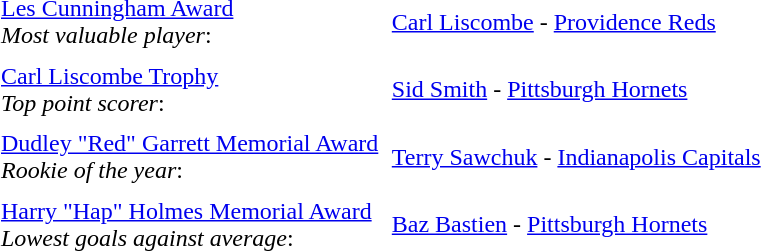<table cellpadding="3" cellspacing="3">
<tr>
<td><a href='#'>Les Cunningham Award</a><br><em>Most valuable player</em>:</td>
<td><a href='#'>Carl Liscombe</a> - <a href='#'>Providence Reds</a></td>
</tr>
<tr>
<td><a href='#'>Carl Liscombe Trophy</a><br><em>Top point scorer</em>:</td>
<td><a href='#'>Sid Smith</a> - <a href='#'>Pittsburgh Hornets</a></td>
</tr>
<tr>
<td><a href='#'>Dudley "Red" Garrett Memorial Award</a><br><em>Rookie of the year</em>:</td>
<td><a href='#'>Terry Sawchuk</a> - <a href='#'>Indianapolis Capitals</a></td>
</tr>
<tr>
<td><a href='#'>Harry "Hap" Holmes Memorial Award</a><br><em>Lowest goals against average</em>:</td>
<td><a href='#'>Baz Bastien</a> - <a href='#'>Pittsburgh Hornets</a></td>
</tr>
</table>
